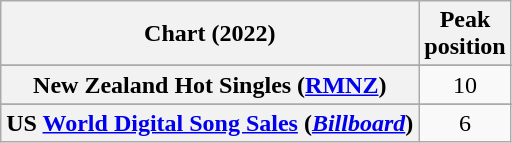<table class="wikitable sortable plainrowheaders" style="text-align:center">
<tr>
<th scope="col">Chart (2022)</th>
<th scope="col">Peak<br>position</th>
</tr>
<tr>
</tr>
<tr>
<th scope="row">New Zealand Hot Singles (<a href='#'>RMNZ</a>)</th>
<td>10</td>
</tr>
<tr>
</tr>
<tr>
</tr>
<tr>
</tr>
<tr>
</tr>
<tr>
</tr>
<tr>
</tr>
<tr>
</tr>
<tr>
<th scope="row">US <a href='#'>World Digital Song Sales</a> (<em><a href='#'>Billboard</a></em>)</th>
<td>6</td>
</tr>
</table>
